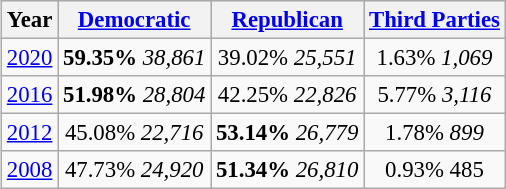<table class="wikitable" style="float:center; margin:1em; font-size:95%;">
<tr style="background:lightgrey;">
<th>Year</th>
<th><a href='#'>Democratic</a></th>
<th><a href='#'>Republican</a></th>
<th><a href='#'>Third Parties</a></th>
</tr>
<tr>
<td align="center" ><a href='#'>2020</a></td>
<td align="center" ><strong>59.35%</strong> <em>38,861</em></td>
<td align="center" >39.02% <em>25,551</em></td>
<td align="center" >1.63% <em>1,069</em></td>
</tr>
<tr>
<td align="center" ><a href='#'>2016</a></td>
<td align="center" ><strong>51.98%</strong> <em>28,804</em></td>
<td align="center" >42.25% <em>22,826</em></td>
<td align="center" >5.77% <em>3,116</em></td>
</tr>
<tr>
<td align="center" ><a href='#'>2012</a></td>
<td align="center" >45.08% <em>22,716</em></td>
<td align="center" ><strong>53.14%</strong> <em>26,779</em></td>
<td align="center" >1.78% <em>899</em></td>
</tr>
<tr>
<td align="center" ><a href='#'>2008</a></td>
<td align="center" >47.73% <em>24,920</em></td>
<td align="center" ><strong>51.34%</strong> <em>26,810</em></td>
<td align="center" >0.93% 485</td>
</tr>
</table>
